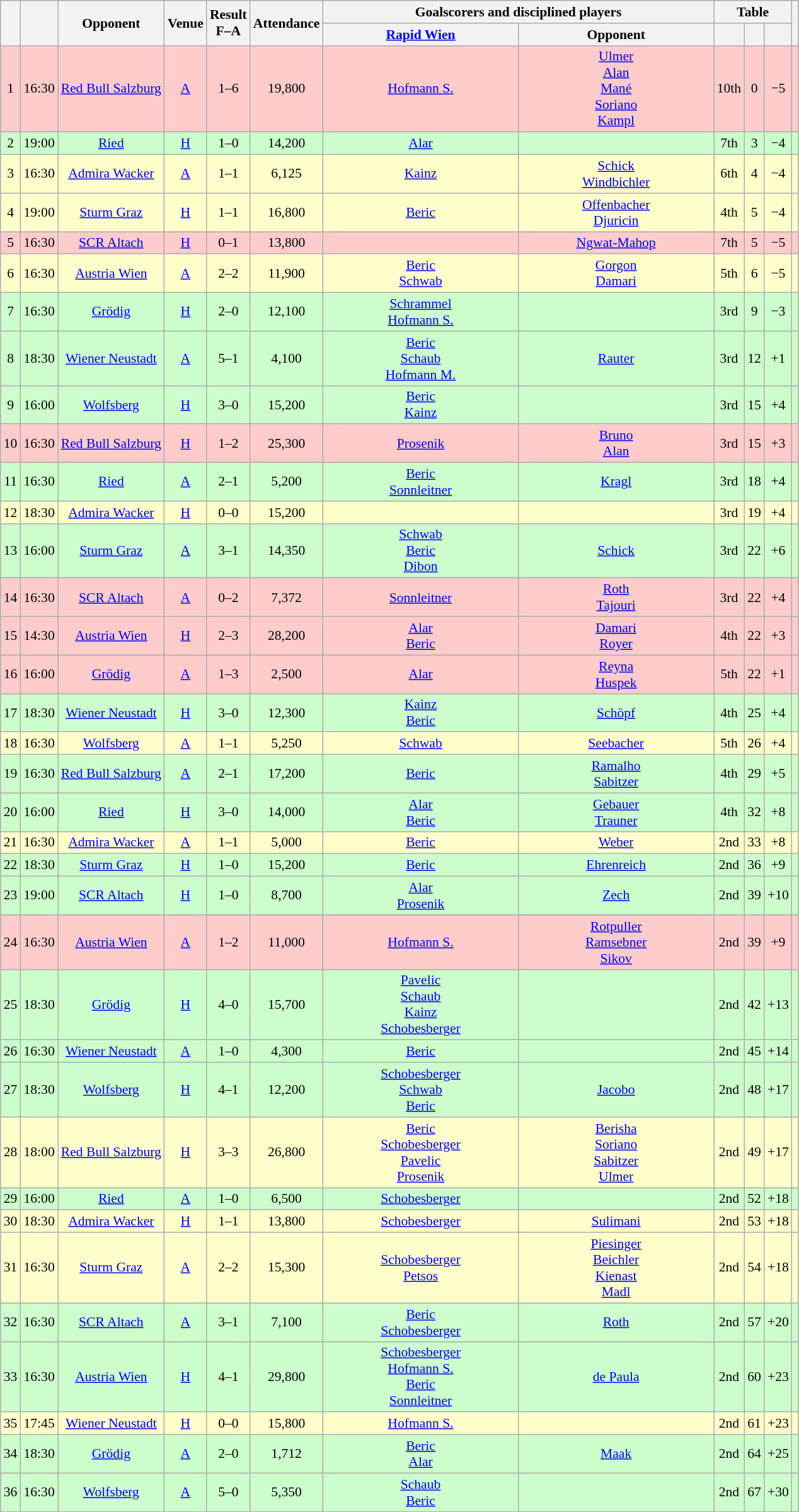<table class="wikitable" style="text-align: center; font-size:90%">
<tr>
<th rowspan="2"></th>
<th rowspan="2"></th>
<th rowspan="2">Opponent</th>
<th rowspan="2">Venue</th>
<th rowspan="2">Result<br>F–A</th>
<th rowspan="2">Attendance</th>
<th colspan="2">Goalscorers and disciplined players</th>
<th colspan="3">Table</th>
<th rowspan="2"></th>
</tr>
<tr>
<th style="width:200px"><a href='#'>Rapid Wien</a></th>
<th style="width:200px">Opponent</th>
<th></th>
<th></th>
<th></th>
</tr>
<tr style="background:#fcc">
<td>1</td>
<td> 16:30</td>
<td><a href='#'>Red Bull Salzburg</a></td>
<td><a href='#'>A</a></td>
<td>1–6</td>
<td>19,800</td>
<td><a href='#'>Hofmann S.</a> </td>
<td><a href='#'>Ulmer</a>  <br> <a href='#'>Alan</a>  <br> <a href='#'>Mané</a>   <br> <a href='#'>Soriano</a>   <br> <a href='#'>Kampl</a> </td>
<td>10th</td>
<td>0</td>
<td>−5</td>
<td></td>
</tr>
<tr style="background:#cfc">
<td>2</td>
<td> 19:00</td>
<td><a href='#'>Ried</a></td>
<td><a href='#'>H</a></td>
<td>1–0</td>
<td>14,200</td>
<td><a href='#'>Alar</a> </td>
<td></td>
<td>7th</td>
<td>3</td>
<td>−4</td>
<td></td>
</tr>
<tr style="background:#ffc">
<td>3</td>
<td> 16:30</td>
<td><a href='#'>Admira Wacker</a></td>
<td><a href='#'>A</a></td>
<td>1–1</td>
<td>6,125</td>
<td><a href='#'>Kainz</a> </td>
<td><a href='#'>Schick</a>  <br> <a href='#'>Windbichler</a> </td>
<td>6th</td>
<td>4</td>
<td>−4</td>
<td></td>
</tr>
<tr style="background:#ffc">
<td>4</td>
<td> 19:00</td>
<td><a href='#'>Sturm Graz</a></td>
<td><a href='#'>H</a></td>
<td>1–1</td>
<td>16,800</td>
<td><a href='#'>Beric</a>  </td>
<td><a href='#'>Offenbacher</a>  <br> <a href='#'>Djuricin</a> </td>
<td>4th</td>
<td>5</td>
<td>−4</td>
<td></td>
</tr>
<tr style="background:#fcc">
<td>5</td>
<td> 16:30</td>
<td><a href='#'>SCR Altach</a></td>
<td><a href='#'>H</a></td>
<td>0–1</td>
<td>13,800</td>
<td></td>
<td><a href='#'>Ngwat-Mahop</a> </td>
<td>7th</td>
<td>5</td>
<td>−5</td>
<td></td>
</tr>
<tr style="background:#ffc">
<td>6</td>
<td> 16:30</td>
<td><a href='#'>Austria Wien</a></td>
<td><a href='#'>A</a></td>
<td>2–2</td>
<td>11,900</td>
<td><a href='#'>Beric</a>  <br> <a href='#'>Schwab</a> </td>
<td><a href='#'>Gorgon</a>  <br> <a href='#'>Damari</a> </td>
<td>5th</td>
<td>6</td>
<td>−5</td>
<td></td>
</tr>
<tr style="background:#cfc">
<td>7</td>
<td> 16:30</td>
<td><a href='#'>Grödig</a></td>
<td><a href='#'>H</a></td>
<td>2–0</td>
<td>12,100</td>
<td><a href='#'>Schrammel</a>  <br> <a href='#'>Hofmann S.</a> </td>
<td></td>
<td>3rd</td>
<td>9</td>
<td>−3</td>
<td></td>
</tr>
<tr style="background:#cfc">
<td>8</td>
<td> 18:30</td>
<td><a href='#'>Wiener Neustadt</a></td>
<td><a href='#'>A</a></td>
<td>5–1</td>
<td>4,100</td>
<td><a href='#'>Beric</a>   <br> <a href='#'>Schaub</a>    <br> <a href='#'>Hofmann M.</a> </td>
<td><a href='#'>Rauter</a> </td>
<td>3rd</td>
<td>12</td>
<td>+1</td>
<td></td>
</tr>
<tr style="background:#cfc">
<td>9</td>
<td> 16:00</td>
<td><a href='#'>Wolfsberg</a></td>
<td><a href='#'>H</a></td>
<td>3–0</td>
<td>15,200</td>
<td><a href='#'>Beric</a>   <br> <a href='#'>Kainz</a> </td>
<td></td>
<td>3rd</td>
<td>15</td>
<td>+4</td>
<td></td>
</tr>
<tr style="background:#fcc">
<td>10</td>
<td> 16:30</td>
<td><a href='#'>Red Bull Salzburg</a></td>
<td><a href='#'>H</a></td>
<td>1–2</td>
<td>25,300</td>
<td><a href='#'>Prosenik</a> </td>
<td><a href='#'>Bruno</a>  <br> <a href='#'>Alan</a> </td>
<td>3rd</td>
<td>15</td>
<td>+3</td>
<td></td>
</tr>
<tr style="background:#cfc">
<td>11</td>
<td> 16:30</td>
<td><a href='#'>Ried</a></td>
<td><a href='#'>A</a></td>
<td>2–1</td>
<td>5,200</td>
<td><a href='#'>Beric</a>  <br> <a href='#'>Sonnleitner</a> </td>
<td><a href='#'>Kragl</a> </td>
<td>3rd</td>
<td>18</td>
<td>+4</td>
<td></td>
</tr>
<tr style="background:#ffc">
<td>12</td>
<td> 18:30</td>
<td><a href='#'>Admira Wacker</a></td>
<td><a href='#'>H</a></td>
<td>0–0</td>
<td>15,200</td>
<td></td>
<td></td>
<td>3rd</td>
<td>19</td>
<td>+4</td>
<td></td>
</tr>
<tr style="background:#cfc">
<td>13</td>
<td> 16:00</td>
<td><a href='#'>Sturm Graz</a></td>
<td><a href='#'>A</a></td>
<td>3–1</td>
<td>14,350</td>
<td><a href='#'>Schwab</a>  <br> <a href='#'>Beric</a>   <br> <a href='#'>Dibon</a> </td>
<td><a href='#'>Schick</a> </td>
<td>3rd</td>
<td>22</td>
<td>+6</td>
<td></td>
</tr>
<tr style="background:#fcc">
<td>14</td>
<td> 16:30</td>
<td><a href='#'>SCR Altach</a></td>
<td><a href='#'>A</a></td>
<td>0–2</td>
<td>7,372</td>
<td><a href='#'>Sonnleitner</a> </td>
<td><a href='#'>Roth</a>  <br> <a href='#'>Tajouri</a> </td>
<td>3rd</td>
<td>22</td>
<td>+4</td>
<td></td>
</tr>
<tr style="background:#fcc">
<td>15</td>
<td> 14:30</td>
<td><a href='#'>Austria Wien</a></td>
<td><a href='#'>H</a></td>
<td>2–3</td>
<td>28,200</td>
<td><a href='#'>Alar</a>  <br> <a href='#'>Beric</a> </td>
<td><a href='#'>Damari</a>   <br> <a href='#'>Royer</a> </td>
<td>4th</td>
<td>22</td>
<td>+3</td>
<td></td>
</tr>
<tr style="background:#fcc">
<td>16</td>
<td> 16:00</td>
<td><a href='#'>Grödig</a></td>
<td><a href='#'>A</a></td>
<td>1–3</td>
<td>2,500</td>
<td><a href='#'>Alar</a> </td>
<td><a href='#'>Reyna</a>  <br>  <a href='#'>Huspek</a>  </td>
<td>5th</td>
<td>22</td>
<td>+1</td>
<td></td>
</tr>
<tr style="background:#cfc">
<td>17</td>
<td> 18:30</td>
<td><a href='#'>Wiener Neustadt</a></td>
<td><a href='#'>H</a></td>
<td>3–0</td>
<td>12,300</td>
<td><a href='#'>Kainz</a>  <br> <a href='#'>Beric</a>  </td>
<td><a href='#'>Schöpf</a> </td>
<td>4th</td>
<td>25</td>
<td>+4</td>
<td></td>
</tr>
<tr style="background:#ffc">
<td>18</td>
<td> 16:30</td>
<td><a href='#'>Wolfsberg</a></td>
<td><a href='#'>A</a></td>
<td>1–1</td>
<td>5,250</td>
<td><a href='#'>Schwab</a> </td>
<td><a href='#'>Seebacher</a> </td>
<td>5th</td>
<td>26</td>
<td>+4</td>
<td></td>
</tr>
<tr style="background:#cfc">
<td>19</td>
<td> 16:30</td>
<td><a href='#'>Red Bull Salzburg</a></td>
<td><a href='#'>A</a></td>
<td>2–1</td>
<td>17,200</td>
<td><a href='#'>Beric</a>  </td>
<td><a href='#'>Ramalho</a>  <br> <a href='#'>Sabitzer</a> </td>
<td>4th</td>
<td>29</td>
<td>+5</td>
<td></td>
</tr>
<tr style="background:#cfc">
<td>20</td>
<td> 16:00</td>
<td><a href='#'>Ried</a></td>
<td><a href='#'>H</a></td>
<td>3–0</td>
<td>14,000</td>
<td><a href='#'>Alar</a>   <br> <a href='#'>Beric</a> </td>
<td><a href='#'>Gebauer</a>  <br> <a href='#'>Trauner</a> </td>
<td>4th</td>
<td>32</td>
<td>+8</td>
<td></td>
</tr>
<tr style="background:#ffc">
<td>21</td>
<td> 16:30</td>
<td><a href='#'>Admira Wacker</a></td>
<td><a href='#'>A</a></td>
<td>1–1</td>
<td>5,000</td>
<td><a href='#'>Beric</a> </td>
<td><a href='#'>Weber</a> </td>
<td>2nd</td>
<td>33</td>
<td>+8</td>
<td></td>
</tr>
<tr style="background:#cfc">
<td>22</td>
<td> 18:30</td>
<td><a href='#'>Sturm Graz</a></td>
<td><a href='#'>H</a></td>
<td>1–0</td>
<td>15,200</td>
<td><a href='#'>Beric</a> </td>
<td><a href='#'>Ehrenreich</a> </td>
<td>2nd</td>
<td>36</td>
<td>+9</td>
<td></td>
</tr>
<tr style="background:#cfc">
<td>23</td>
<td> 19:00</td>
<td><a href='#'>SCR Altach</a></td>
<td><a href='#'>H</a></td>
<td>1–0</td>
<td>8,700</td>
<td><a href='#'>Alar</a> <br> <a href='#'>Prosenik</a> </td>
<td><a href='#'>Zech</a> </td>
<td>2nd</td>
<td>39</td>
<td>+10</td>
<td></td>
</tr>
<tr style="background:#fcc">
<td>24</td>
<td> 16:30</td>
<td><a href='#'>Austria Wien</a></td>
<td><a href='#'>A</a></td>
<td>1–2</td>
<td>11,000</td>
<td><a href='#'>Hofmann S.</a> </td>
<td><a href='#'>Rotpuller</a>  <br> <a href='#'>Ramsebner</a>  <br> <a href='#'>Sikov</a> </td>
<td>2nd</td>
<td>39</td>
<td>+9</td>
<td></td>
</tr>
<tr style="background:#cfc">
<td>25</td>
<td> 18:30</td>
<td><a href='#'>Grödig</a></td>
<td><a href='#'>H</a></td>
<td>4–0</td>
<td>15,700</td>
<td><a href='#'>Pavelic</a>  <br> <a href='#'>Schaub</a>  <br> <a href='#'>Kainz</a>  <br> <a href='#'>Schobesberger</a> </td>
<td></td>
<td>2nd</td>
<td>42</td>
<td>+13</td>
<td></td>
</tr>
<tr style="background:#cfc">
<td>26</td>
<td> 16:30</td>
<td><a href='#'>Wiener Neustadt</a></td>
<td><a href='#'>A</a></td>
<td>1–0</td>
<td>4,300</td>
<td><a href='#'>Beric</a> </td>
<td></td>
<td>2nd</td>
<td>45</td>
<td>+14</td>
<td></td>
</tr>
<tr style="background:#cfc">
<td>27</td>
<td> 18:30</td>
<td><a href='#'>Wolfsberg</a></td>
<td><a href='#'>H</a></td>
<td>4–1</td>
<td>12,200</td>
<td><a href='#'>Schobesberger</a>  <br> <a href='#'>Schwab</a>  <br> <a href='#'>Beric</a>   </td>
<td><a href='#'>Jacobo</a> </td>
<td>2nd</td>
<td>48</td>
<td>+17</td>
<td></td>
</tr>
<tr style="background:#ffc">
<td>28</td>
<td> 18:00</td>
<td><a href='#'>Red Bull Salzburg</a></td>
<td><a href='#'>H</a></td>
<td>3–3</td>
<td>26,800</td>
<td><a href='#'>Beric</a>  <br> <a href='#'>Schobesberger</a>  <br> <a href='#'>Pavelic</a>  <br> <a href='#'>Prosenik</a> </td>
<td><a href='#'>Berisha</a>  <br> <a href='#'>Soriano</a>  <br> <a href='#'>Sabitzer</a>  <br> <a href='#'>Ulmer</a> </td>
<td>2nd</td>
<td>49</td>
<td>+17</td>
<td></td>
</tr>
<tr style="background:#cfc">
<td>29</td>
<td> 16:00</td>
<td><a href='#'>Ried</a></td>
<td><a href='#'>A</a></td>
<td>1–0</td>
<td>6,500</td>
<td><a href='#'>Schobesberger</a> </td>
<td></td>
<td>2nd</td>
<td>52</td>
<td>+18</td>
<td></td>
</tr>
<tr style="background:#ffc">
<td>30</td>
<td> 18:30</td>
<td><a href='#'>Admira Wacker</a></td>
<td><a href='#'>H</a></td>
<td>1–1</td>
<td>13,800</td>
<td><a href='#'>Schobesberger</a> </td>
<td><a href='#'>Sulimani</a> </td>
<td>2nd</td>
<td>53</td>
<td>+18</td>
<td></td>
</tr>
<tr style="background:#ffc">
<td>31</td>
<td> 16:30</td>
<td><a href='#'>Sturm Graz</a></td>
<td><a href='#'>A</a></td>
<td>2–2</td>
<td>15,300</td>
<td><a href='#'>Schobesberger</a>  <br> <a href='#'>Petsos</a> </td>
<td><a href='#'>Piesinger</a>  <br> <a href='#'>Beichler</a>  <br> <a href='#'>Kienast</a>  <br> <a href='#'>Madl</a> </td>
<td>2nd</td>
<td>54</td>
<td>+18</td>
<td></td>
</tr>
<tr style="background:#cfc">
<td>32</td>
<td> 16:30</td>
<td><a href='#'>SCR Altach</a></td>
<td><a href='#'>A</a></td>
<td>3–1</td>
<td>7,100</td>
<td><a href='#'>Beric</a>   <br> <a href='#'>Schobesberger</a> </td>
<td><a href='#'>Roth</a> </td>
<td>2nd</td>
<td>57</td>
<td>+20</td>
<td></td>
</tr>
<tr style="background:#cfc">
<td>33</td>
<td> 16:30</td>
<td><a href='#'>Austria Wien</a></td>
<td><a href='#'>H</a></td>
<td>4–1</td>
<td>29,800</td>
<td><a href='#'>Schobesberger</a>  <br>  <a href='#'>Hofmann S.</a>  <br> <a href='#'>Beric</a>  <br>  <a href='#'>Sonnleitner</a> </td>
<td><a href='#'>de Paula</a> </td>
<td>2nd</td>
<td>60</td>
<td>+23</td>
<td></td>
</tr>
<tr style="background:#ffc">
<td>35</td>
<td> 17:45</td>
<td><a href='#'>Wiener Neustadt</a></td>
<td><a href='#'>H</a></td>
<td>0–0</td>
<td>15,800</td>
<td><a href='#'>Hofmann S.</a> </td>
<td></td>
<td>2nd</td>
<td>61</td>
<td>+23</td>
<td></td>
</tr>
<tr style="background:#cfc">
<td>34</td>
<td> 18:30</td>
<td><a href='#'>Grödig</a></td>
<td><a href='#'>A</a></td>
<td>2–0</td>
<td>1,712</td>
<td><a href='#'>Beric</a>  <br> <a href='#'>Alar</a> </td>
<td><a href='#'>Maak</a> </td>
<td>2nd</td>
<td>64</td>
<td>+25</td>
<td></td>
</tr>
<tr style="background:#cfc">
<td>36</td>
<td> 16:30</td>
<td><a href='#'>Wolfsberg</a></td>
<td><a href='#'>A</a></td>
<td>5–0</td>
<td>5,350</td>
<td><a href='#'>Schaub</a>   <br> <a href='#'>Beric</a>   </td>
<td></td>
<td>2nd</td>
<td>67</td>
<td>+30</td>
<td></td>
</tr>
</table>
